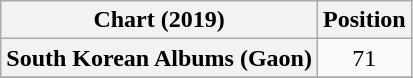<table class="wikitable sortable plainrowheaders" style="text-align:center">
<tr>
<th scope="col">Chart (2019)</th>
<th scope="col">Position</th>
</tr>
<tr>
<th scope="row">South Korean Albums (Gaon)</th>
<td>71</td>
</tr>
<tr>
</tr>
</table>
